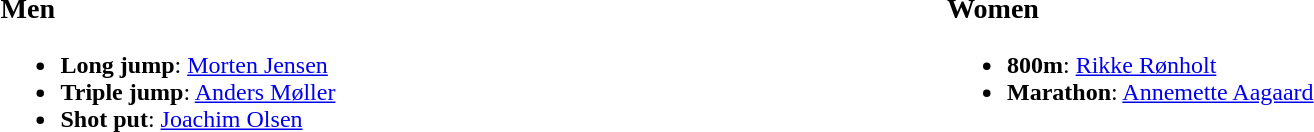<table width="100%">
<tr>
<td valign="top" width="50%"><br><h3>Men</h3><ul><li><strong>Long jump</strong>: <a href='#'>Morten Jensen</a></li><li><strong>Triple jump</strong>: <a href='#'>Anders Møller</a></li><li><strong>Shot put</strong>: <a href='#'>Joachim Olsen</a></li></ul></td>
<td valign="top" width="50%"><br><h3>Women</h3><ul><li><strong>800m</strong>: <a href='#'>Rikke Rønholt</a></li><li><strong>Marathon</strong>: <a href='#'>Annemette Aagaard</a></li></ul></td>
</tr>
</table>
